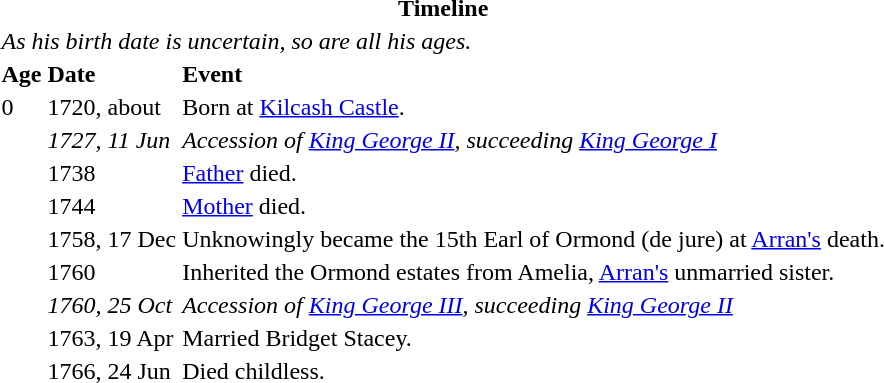<table>
<tr>
<th colspan=3>Timeline</th>
</tr>
<tr>
<td colspan=3><em>As his birth date is uncertain, so are all his ages.</em></td>
</tr>
<tr>
<th align="left">Age</th>
<th align="left">Date</th>
<th align="left">Event</th>
</tr>
<tr>
<td>0</td>
<td>1720, about</td>
<td>Born at <a href='#'>Kilcash Castle</a>.</td>
</tr>
<tr>
<td></td>
<td><em>1727, 11 Jun</em></td>
<td><em>Accession of <a href='#'>King George II</a>, succeeding <a href='#'>King George I</a></em></td>
</tr>
<tr>
<td></td>
<td>1738</td>
<td><a href='#'>Father</a> died.</td>
</tr>
<tr>
<td></td>
<td>1744</td>
<td><a href='#'>Mother</a> died.</td>
</tr>
<tr>
<td></td>
<td>1758, 17 Dec</td>
<td>Unknowingly became the 15th Earl of Ormond (de jure) at <a href='#'>Arran's</a> death.</td>
</tr>
<tr>
<td></td>
<td>1760</td>
<td>Inherited the Ormond estates from Amelia, <a href='#'>Arran's</a> unmarried sister.</td>
</tr>
<tr>
<td></td>
<td><em>1760, 25 Oct</em></td>
<td><em>Accession of <a href='#'>King George III</a>, succeeding <a href='#'>King George II</a></em></td>
</tr>
<tr>
<td></td>
<td>1763, 19 Apr</td>
<td>Married Bridget Stacey.</td>
</tr>
<tr>
<td></td>
<td>1766, 24 Jun</td>
<td>Died childless.</td>
</tr>
</table>
